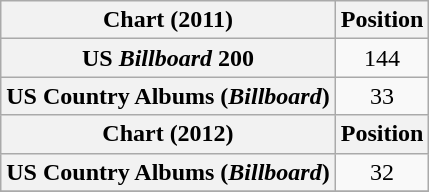<table class="wikitable plainrowheaders" style="text-align:center;">
<tr>
<th>Chart (2011)</th>
<th>Position</th>
</tr>
<tr>
<th scope="row">US <em>Billboard</em> 200</th>
<td>144</td>
</tr>
<tr>
<th scope="row">US Country Albums (<em>Billboard</em>)</th>
<td>33</td>
</tr>
<tr>
<th>Chart (2012)</th>
<th>Position</th>
</tr>
<tr>
<th scope="row">US Country Albums (<em>Billboard</em>)</th>
<td>32</td>
</tr>
<tr>
</tr>
</table>
